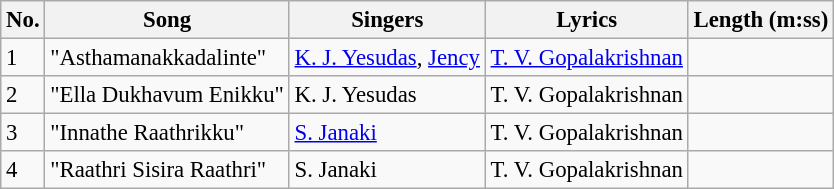<table class="wikitable" style="font-size:95%;">
<tr>
<th>No.</th>
<th>Song</th>
<th>Singers</th>
<th>Lyrics</th>
<th>Length (m:ss)</th>
</tr>
<tr>
<td>1</td>
<td>"Asthamanakkadalinte"</td>
<td><a href='#'>K. J. Yesudas</a>, <a href='#'>Jency</a></td>
<td><a href='#'>T. V. Gopalakrishnan</a></td>
<td></td>
</tr>
<tr>
<td>2</td>
<td>"Ella Dukhavum Enikku"</td>
<td>K. J. Yesudas</td>
<td>T. V. Gopalakrishnan</td>
<td></td>
</tr>
<tr>
<td>3</td>
<td>"Innathe Raathrikku"</td>
<td><a href='#'>S. Janaki</a></td>
<td>T. V. Gopalakrishnan</td>
<td></td>
</tr>
<tr>
<td>4</td>
<td>"Raathri Sisira Raathri"</td>
<td>S. Janaki</td>
<td>T. V. Gopalakrishnan</td>
<td></td>
</tr>
</table>
